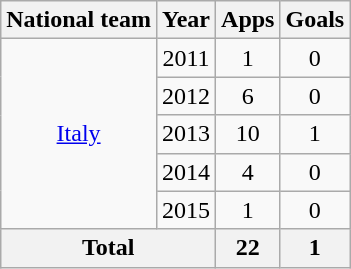<table class="wikitable" style="text-align:center">
<tr>
<th>National team</th>
<th>Year</th>
<th>Apps</th>
<th>Goals</th>
</tr>
<tr>
<td rowspan="5"><a href='#'>Italy</a></td>
<td>2011</td>
<td>1</td>
<td>0</td>
</tr>
<tr>
<td>2012</td>
<td>6</td>
<td>0</td>
</tr>
<tr>
<td>2013</td>
<td>10</td>
<td>1</td>
</tr>
<tr>
<td>2014</td>
<td>4</td>
<td>0</td>
</tr>
<tr>
<td>2015</td>
<td>1</td>
<td>0</td>
</tr>
<tr>
<th colspan="2">Total</th>
<th>22</th>
<th>1</th>
</tr>
</table>
